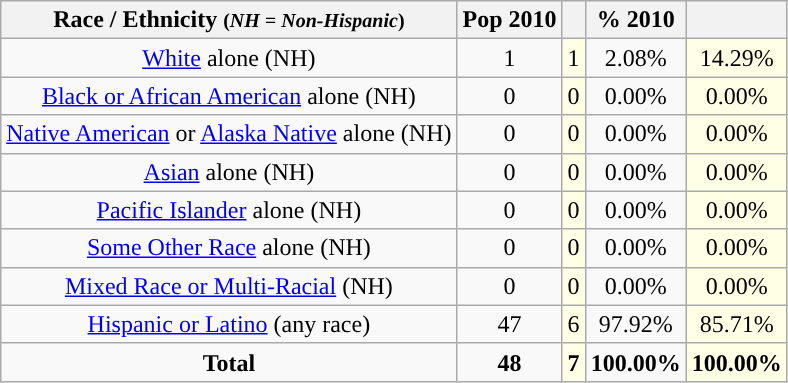<table class="wikitable" style="text-align:center;">
<tr>
<th>Race / Ethnicity <small>(<em>NH = Non-Hispanic</em>)</small></th>
<th>Pop 2010</th>
<th></th>
<th>% 2010</th>
<th></th>
</tr>
<tr>
<td><a href='#'>White</a> alone (NH)</td>
<td>1</td>
<td style='background: #ffffe6;'>1</td>
<td>2.08%</td>
<td style='background: #ffffe6;'>14.29%</td>
</tr>
<tr>
<td><a href='#'>Black or African American</a> alone (NH)</td>
<td>0</td>
<td style='background: #ffffe6;'>0</td>
<td>0.00%</td>
<td style='background: #ffffe6;'>0.00%</td>
</tr>
<tr>
<td><a href='#'>Native American</a> or <a href='#'>Alaska Native</a> alone (NH)</td>
<td>0</td>
<td style='background: #ffffe6;'>0</td>
<td>0.00%</td>
<td style='background: #ffffe6;'>0.00%</td>
</tr>
<tr>
<td><a href='#'>Asian</a> alone (NH)</td>
<td>0</td>
<td style='background: #ffffe6;'>0</td>
<td>0.00%</td>
<td style='background: #ffffe6;'>0.00%</td>
</tr>
<tr>
<td><a href='#'>Pacific Islander</a> alone (NH)</td>
<td>0</td>
<td style='background: #ffffe6;'>0</td>
<td>0.00%</td>
<td style='background: #ffffe6;'>0.00%</td>
</tr>
<tr>
<td><a href='#'>Some Other Race</a> alone (NH)</td>
<td>0</td>
<td style='background: #ffffe6;'>0</td>
<td>0.00%</td>
<td style='background: #ffffe6;'>0.00%</td>
</tr>
<tr>
<td><a href='#'>Mixed Race or Multi-Racial</a> (NH)</td>
<td>0</td>
<td style='background: #ffffe6;'>0</td>
<td>0.00%</td>
<td style='background: #ffffe6;'>0.00%</td>
</tr>
<tr>
<td><a href='#'>Hispanic or Latino</a> (any race)</td>
<td>47</td>
<td style='background: #ffffe6;'>6</td>
<td>97.92%</td>
<td style='background: #ffffe6;'>85.71%</td>
</tr>
<tr>
<td><strong>Total</strong></td>
<td><strong>48</strong></td>
<td style='background: #ffffe6;'><strong>7</strong></td>
<td><strong>100.00%</strong></td>
<td style='background: #ffffe6;'><strong>100.00%</strong></td>
</tr>
</table>
